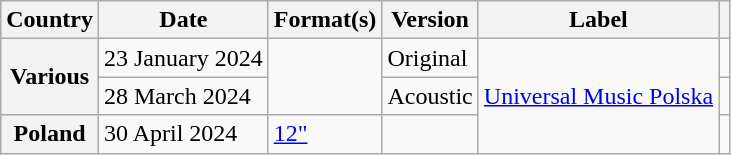<table class="wikitable plainrowheaders">
<tr>
<th scope="col">Country</th>
<th scope="col">Date</th>
<th scope="col">Format(s)</th>
<th scope="col">Version</th>
<th scope="col">Label</th>
<th scope="col"></th>
</tr>
<tr>
<th scope="row" rowspan="2">Various</th>
<td>23 January 2024</td>
<td rowspan="2"></td>
<td>Original</td>
<td rowspan="3"><a href='#'>Universal Music Polska</a></td>
<td align="center"></td>
</tr>
<tr>
<td>28 March 2024</td>
<td>Acoustic</td>
<td></td>
</tr>
<tr>
<th scope="row">Poland</th>
<td>30 April 2024</td>
<td><a href='#'>12"</a></td>
<td></td>
<td></td>
</tr>
</table>
